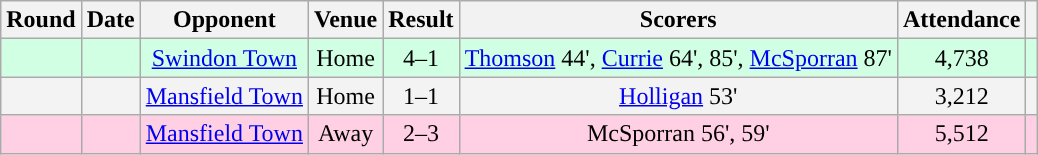<table class="wikitable sortable" style="text-align:center;">
<tr>
<th>Round</th>
<th>Date</th>
<th>Opponent</th>
<th>Venue</th>
<th>Result</th>
<th class="unsortable">Scorers</th>
<th>Attendance</th>
<th class="unsortable"></th>
</tr>
<tr style="background-color: #d0ffe3;">
<td></td>
<td></td>
<td><a href='#'>Swindon Town</a></td>
<td>Home</td>
<td>4–1</td>
<td><a href='#'>Thomson</a> 44', <a href='#'>Currie</a> 64', 85', <a href='#'>McSporran</a> 87'</td>
<td>4,738</td>
<td></td>
</tr>
<tr style="background-color: #f3f3f3;">
<td></td>
<td></td>
<td><a href='#'>Mansfield Town</a></td>
<td>Home</td>
<td>1–1</td>
<td><a href='#'>Holligan</a> 53'</td>
<td>3,212</td>
<td></td>
</tr>
<tr style="background-color: #ffd0e3;">
<td></td>
<td></td>
<td><a href='#'>Mansfield Town</a></td>
<td>Away</td>
<td>2–3</td>
<td>McSporran 56', 59'</td>
<td>5,512</td>
<td></td>
</tr>
</table>
